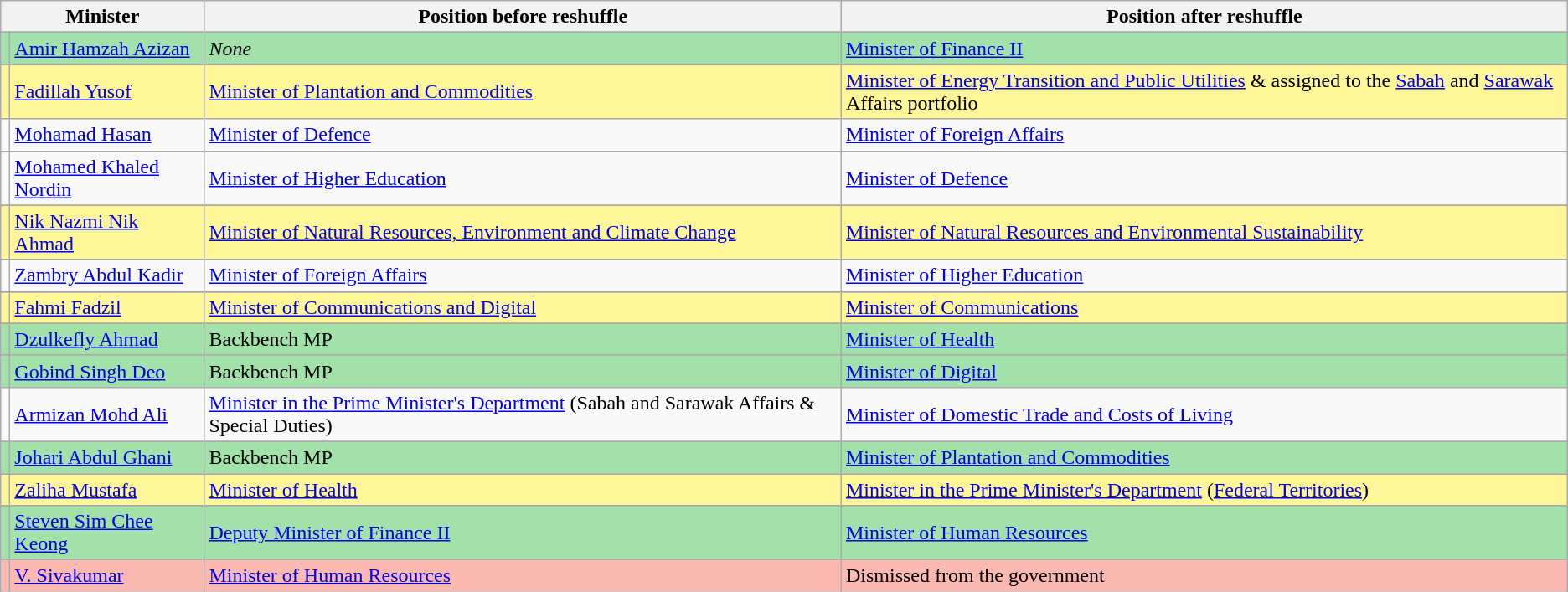<table class="wikitable">
<tr>
<th colspan="2">Minister</th>
<th>Position before reshuffle</th>
<th>Position after reshuffle</th>
</tr>
<tr>
</tr>
<tr style="background:#A2E2AA;">
<td></td>
<td><a href='#'>Amir Hamzah Azizan</a></td>
<td><em>None</em></td>
<td><a href='#'>Minister of Finance II</a></td>
</tr>
<tr>
</tr>
<tr style="background:#FFF69A;">
<td></td>
<td><a href='#'>Fadillah Yusof</a></td>
<td><a href='#'>Minister of Plantation and Commodities</a></td>
<td><a href='#'>Minister of Energy Transition and Public Utilities</a> & assigned to the <a href='#'>Sabah</a> and <a href='#'>Sarawak</a> Affairs portfolio</td>
</tr>
<tr>
<td></td>
<td><a href='#'>Mohamad Hasan</a></td>
<td><a href='#'>Minister of Defence</a></td>
<td><a href='#'>Minister of Foreign Affairs</a></td>
</tr>
<tr>
<td></td>
<td><a href='#'>Mohamed Khaled Nordin</a></td>
<td><a href='#'>Minister of Higher Education</a></td>
<td><a href='#'>Minister of Defence</a></td>
</tr>
<tr>
</tr>
<tr style="background:#FFF69A;">
<td></td>
<td><a href='#'>Nik Nazmi Nik Ahmad</a></td>
<td><a href='#'>Minister of Natural Resources, Environment and Climate Change</a></td>
<td><a href='#'>Minister of Natural Resources and Environmental Sustainability</a></td>
</tr>
<tr>
<td></td>
<td><a href='#'>Zambry Abdul Kadir</a></td>
<td><a href='#'>Minister of Foreign Affairs</a></td>
<td><a href='#'>Minister of Higher Education</a></td>
</tr>
<tr>
</tr>
<tr style="background:#FFF69A;">
<td></td>
<td><a href='#'>Fahmi Fadzil</a></td>
<td><a href='#'>Minister of Communications and Digital</a></td>
<td><a href='#'>Minister of Communications</a></td>
</tr>
<tr>
</tr>
<tr style="background:#A2E2AA;">
<td></td>
<td><a href='#'>Dzulkefly Ahmad</a></td>
<td>Backbench MP</td>
<td><a href='#'>Minister of Health</a></td>
</tr>
<tr>
</tr>
<tr style="background:#A2E2AA;">
<td></td>
<td><a href='#'>Gobind Singh Deo</a></td>
<td>Backbench MP</td>
<td><a href='#'>Minister of Digital</a></td>
</tr>
<tr>
<td></td>
<td><a href='#'>Armizan Mohd Ali</a></td>
<td><a href='#'>Minister in the Prime Minister's Department</a> (Sabah and Sarawak Affairs & Special Duties)</td>
<td><a href='#'>Minister of Domestic Trade and Costs of Living</a></td>
</tr>
<tr>
</tr>
<tr style="background:#A2E2AA;">
<td></td>
<td><a href='#'>Johari Abdul Ghani</a></td>
<td>Backbench MP</td>
<td><a href='#'>Minister of Plantation and Commodities</a></td>
</tr>
<tr>
</tr>
<tr style="background:#FFF69A;">
<td></td>
<td><a href='#'>Zaliha Mustafa</a></td>
<td><a href='#'>Minister of Health</a></td>
<td><a href='#'>Minister in the Prime Minister's Department</a> (<a href='#'>Federal Territories</a>)</td>
</tr>
<tr>
</tr>
<tr style="background:#A2E2AA;">
<td></td>
<td><a href='#'>Steven Sim Chee Keong</a></td>
<td><a href='#'>Deputy Minister of Finance II</a></td>
<td><a href='#'>Minister of Human Resources</a></td>
</tr>
<tr>
</tr>
<tr style="background:#FBB9B2;">
<td></td>
<td><a href='#'>V. Sivakumar</a></td>
<td><a href='#'>Minister of Human Resources</a></td>
<td>Dismissed from the government</td>
</tr>
</table>
